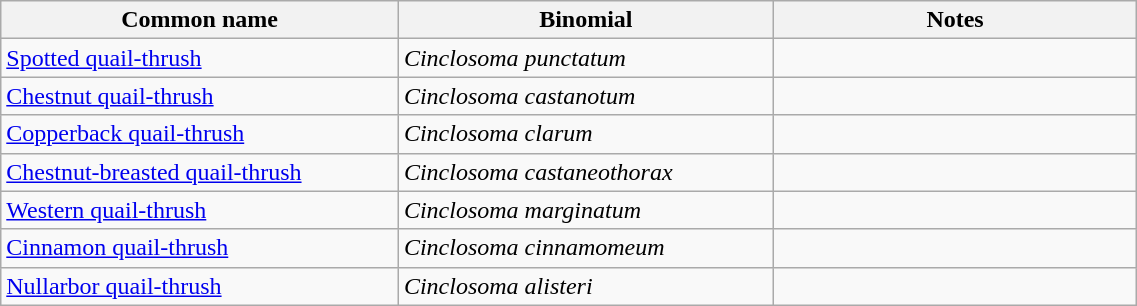<table style="width:60%;" class="wikitable">
<tr>
<th width=35%>Common name</th>
<th width=33%>Binomial</th>
<th width=32%>Notes</th>
</tr>
<tr>
<td><a href='#'>Spotted quail-thrush</a></td>
<td><em>Cinclosoma punctatum</em></td>
<td></td>
</tr>
<tr>
<td><a href='#'>Chestnut quail-thrush</a></td>
<td><em>Cinclosoma castanotum</em></td>
<td></td>
</tr>
<tr>
<td><a href='#'>Copperback quail-thrush</a></td>
<td><em>Cinclosoma clarum</em></td>
<td></td>
</tr>
<tr>
<td><a href='#'>Chestnut-breasted quail-thrush</a></td>
<td><em>Cinclosoma castaneothorax</em></td>
<td></td>
</tr>
<tr>
<td><a href='#'>Western quail-thrush</a></td>
<td><em>Cinclosoma marginatum</em></td>
<td></td>
</tr>
<tr>
<td><a href='#'>Cinnamon quail-thrush</a></td>
<td><em>Cinclosoma cinnamomeum</em></td>
<td></td>
</tr>
<tr>
<td><a href='#'>Nullarbor quail-thrush</a></td>
<td><em>Cinclosoma alisteri</em></td>
<td></td>
</tr>
</table>
